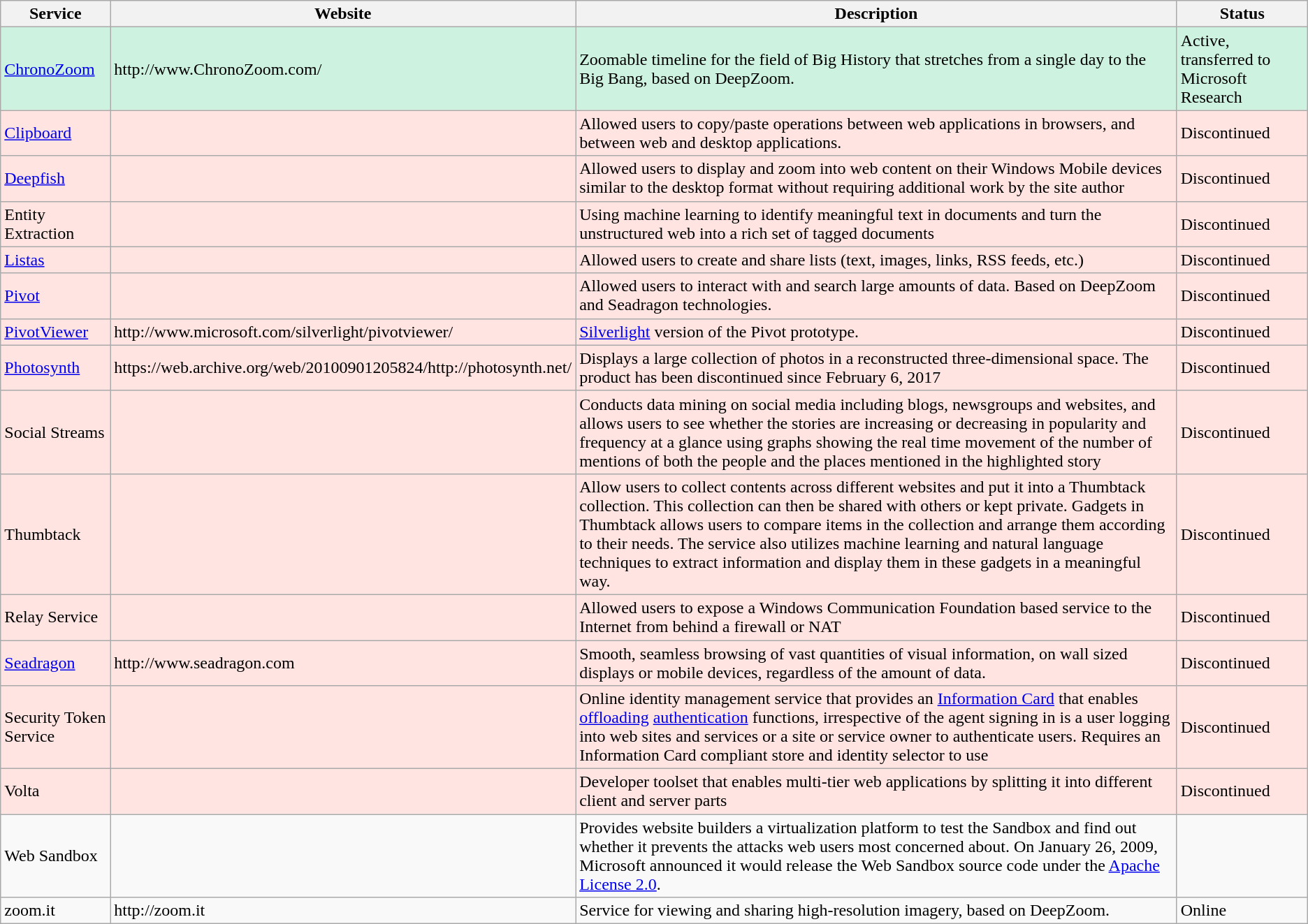<table class="wikitable sortable">
<tr>
<th>Service</th>
<th>Website</th>
<th>Description</th>
<th>Status</th>
</tr>
<tr bgcolor="#CEF2E0">
<td><a href='#'>ChronoZoom</a></td>
<td>http://www.ChronoZoom.com/</td>
<td>Zoomable timeline for the field of Big History that stretches from a single day to the Big Bang, based on DeepZoom.</td>
<td>Active, transferred to Microsoft Research</td>
</tr>
<tr bgcolor="MistyRose">
<td><a href='#'>Clipboard</a></td>
<td></td>
<td>Allowed users to copy/paste operations between web applications in browsers, and between web and desktop applications.</td>
<td>Discontinued</td>
</tr>
<tr bgcolor="MistyRose">
<td><a href='#'>Deepfish</a></td>
<td></td>
<td>Allowed users to display and zoom into web content on their Windows Mobile devices similar to the desktop format without requiring additional work by the site author</td>
<td>Discontinued</td>
</tr>
<tr bgcolor="MistyRose">
<td>Entity Extraction</td>
<td></td>
<td>Using machine learning to identify meaningful text in documents and turn the unstructured web into a rich set of tagged documents</td>
<td>Discontinued</td>
</tr>
<tr bgcolor="MistyRose">
<td><a href='#'>Listas</a></td>
<td></td>
<td>Allowed users to create and share lists (text, images, links, RSS feeds, etc.)</td>
<td>Discontinued</td>
</tr>
<tr bgcolor="MistyRose">
<td><a href='#'>Pivot</a></td>
<td></td>
<td>Allowed users to interact with and search large amounts of data. Based on DeepZoom and Seadragon technologies.</td>
<td>Discontinued</td>
</tr>
<tr bgcolor="MistyRose">
<td><a href='#'>PivotViewer</a></td>
<td>http://www.microsoft.com/silverlight/pivotviewer/</td>
<td><a href='#'>Silverlight</a> version of the Pivot prototype.</td>
<td>Discontinued</td>
</tr>
<tr bgcolor="MistyRose">
<td><a href='#'>Photosynth</a></td>
<td>https://web.archive.org/web/20100901205824/http://photosynth.net/</td>
<td>Displays a large collection of photos in a reconstructed three-dimensional space. The product has been discontinued since February 6, 2017 </td>
<td>Discontinued</td>
</tr>
<tr bgcolor="MistyRose">
<td>Social Streams</td>
<td></td>
<td>Conducts data mining on social media including blogs, newsgroups and websites, and allows users to see whether the stories are increasing or decreasing in popularity and frequency at a glance using graphs showing the real time movement of the number of mentions of both the people and the places mentioned in the highlighted story</td>
<td>Discontinued</td>
</tr>
<tr bgcolor="MistyRose">
<td>Thumbtack</td>
<td></td>
<td>Allow users to collect contents across different websites and put it into a Thumbtack collection. This collection can then be shared with others or kept private. Gadgets in Thumbtack allows users to compare items in the collection and arrange them according to their needs. The service also utilizes machine learning and natural language techniques to extract information and display them in these gadgets in a meaningful way.</td>
<td>Discontinued</td>
</tr>
<tr bgcolor="MistyRose">
<td>Relay Service</td>
<td></td>
<td>Allowed users to expose a Windows Communication Foundation based service to the Internet from behind a firewall or NAT</td>
<td>Discontinued</td>
</tr>
<tr bgcolor="MistyRose">
<td><a href='#'>Seadragon</a></td>
<td>http://www.seadragon.com</td>
<td>Smooth, seamless browsing of vast quantities of visual information, on wall sized displays or mobile devices, regardless of the amount of data.</td>
<td>Discontinued</td>
</tr>
<tr bgcolor="MistyRose">
<td>Security Token Service</td>
<td></td>
<td>Online identity management service that provides an <a href='#'>Information Card</a> that enables <a href='#'>offloading</a> <a href='#'>authentication</a> functions, irrespective of the agent signing in is a user logging into web sites and services or a site or service owner to authenticate users. Requires an Information Card compliant store and identity selector to use</td>
<td>Discontinued</td>
</tr>
<tr bgcolor="MistyRose">
<td>Volta</td>
<td></td>
<td>Developer toolset that enables multi-tier web applications by splitting it into different client and server parts</td>
<td>Discontinued</td>
</tr>
<tr>
<td>Web Sandbox</td>
<td></td>
<td>Provides website builders a virtualization platform to test the Sandbox and find out whether it prevents the attacks web users most concerned about. On January 26, 2009, Microsoft announced it would release the Web Sandbox source code under the <a href='#'>Apache License 2.0</a>.</td>
<td></td>
</tr>
<tr>
<td>zoom.it</td>
<td>http://zoom.it</td>
<td>Service for viewing and sharing high-resolution imagery, based on DeepZoom.</td>
<td>Online</td>
</tr>
</table>
